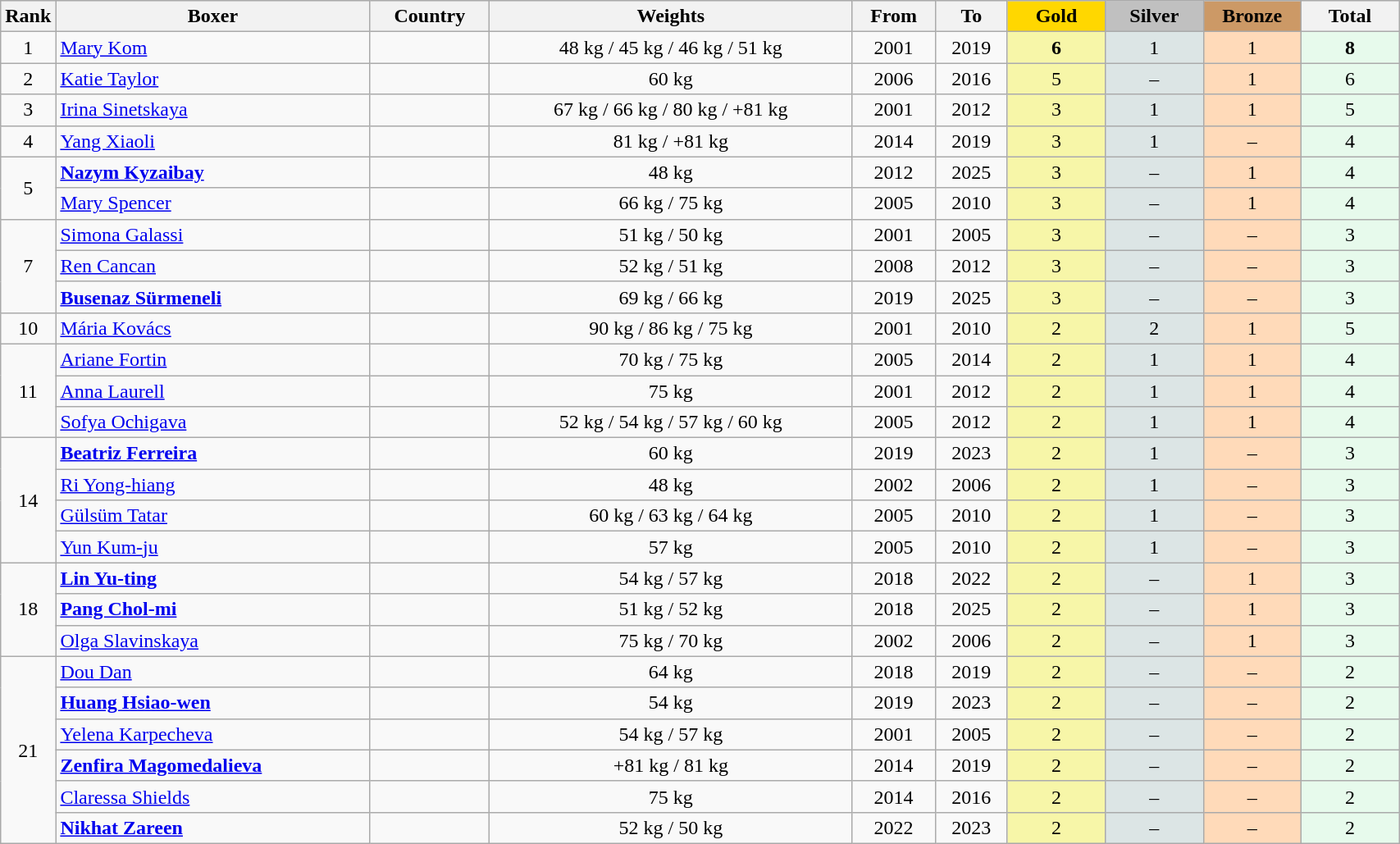<table class="wikitable sortable" width=90% style="text-align:center;">
<tr style="background-color:#EDEDED;">
<th class="hintergrundfarbe5" style="width:1em">Rank</th>
<th class="hintergrundfarbe5">Boxer</th>
<th class="hintergrundfarbe5">Country</th>
<th class="hintergrundfarbe5">Weights</th>
<th class="hintergrundfarbe5">From</th>
<th class="hintergrundfarbe5">To</th>
<th style="background:    gold; width:7%">Gold</th>
<th style="background:  silver; width:7%">Silver</th>
<th style="background: #CC9966; width:7%">Bronze</th>
<th class="hintergrundfarbe5" style="width:7%">Total</th>
</tr>
<tr>
<td>1</td>
<td align="left"><a href='#'>Mary Kom</a></td>
<td align="left"></td>
<td>48 kg / 45 kg / 46 kg / 51 kg</td>
<td>2001</td>
<td>2019</td>
<td bgcolor="#F7F6A8"><strong>6</strong></td>
<td bgcolor="#DCE5E5">1</td>
<td bgcolor="#FFDAB9">1</td>
<td bgcolor="#E7FAEC"><strong>8</strong></td>
</tr>
<tr align="center">
<td>2</td>
<td align="left"><a href='#'>Katie Taylor</a></td>
<td align="left"></td>
<td>60 kg</td>
<td>2006</td>
<td>2016</td>
<td bgcolor="#F7F6A8">5</td>
<td bgcolor="#DCE5E5">–</td>
<td bgcolor="#FFDAB9">1</td>
<td bgcolor="#E7FAEC">6</td>
</tr>
<tr align="center">
<td>3</td>
<td align="left"><a href='#'>Irina Sinetskaya</a></td>
<td align="left"></td>
<td>67 kg / 66 kg / 80 kg / +81 kg</td>
<td>2001</td>
<td>2012</td>
<td bgcolor="#F7F6A8">3</td>
<td bgcolor="#DCE5E5">1</td>
<td bgcolor="#FFDAB9">1</td>
<td bgcolor="#E7FAEC">5</td>
</tr>
<tr align="center">
<td>4</td>
<td align="left"><a href='#'>Yang Xiaoli</a></td>
<td align="left"></td>
<td>81 kg / +81 kg</td>
<td>2014</td>
<td>2019</td>
<td bgcolor="#F7F6A8">3</td>
<td bgcolor="#DCE5E5">1</td>
<td bgcolor="#FFDAB9">–</td>
<td bgcolor="#E7FAEC">4</td>
</tr>
<tr align="center">
<td rowspan="2">5</td>
<td align="left"><strong><a href='#'>Nazym Kyzaibay</a></strong></td>
<td align="left"></td>
<td>48 kg</td>
<td>2012</td>
<td>2025</td>
<td bgcolor="#F7F6A8">3</td>
<td bgcolor="#DCE5E5">–</td>
<td bgcolor="#FFDAB9">1</td>
<td bgcolor="#E7FAEC">4</td>
</tr>
<tr align="center">
<td align="left"><a href='#'>Mary Spencer</a></td>
<td align="left"></td>
<td>66 kg / 75 kg</td>
<td>2005</td>
<td>2010</td>
<td bgcolor="#F7F6A8">3</td>
<td bgcolor="#DCE5E5">–</td>
<td bgcolor="#FFDAB9">1</td>
<td bgcolor="#E7FAEC">4</td>
</tr>
<tr align="center">
<td rowspan="3">7</td>
<td align="left"><a href='#'>Simona Galassi</a></td>
<td align="left"></td>
<td>51 kg / 50 kg</td>
<td>2001</td>
<td>2005</td>
<td bgcolor="#F7F6A8">3</td>
<td bgcolor="#DCE5E5">–</td>
<td bgcolor="#FFDAB9">–</td>
<td bgcolor="#E7FAEC">3</td>
</tr>
<tr align="center">
<td align="left"><a href='#'>Ren Cancan</a></td>
<td align="left"></td>
<td>52 kg / 51 kg</td>
<td>2008</td>
<td>2012</td>
<td bgcolor="#F7F6A8">3</td>
<td bgcolor="#DCE5E5">–</td>
<td bgcolor="#FFDAB9">–</td>
<td bgcolor="#E7FAEC">3</td>
</tr>
<tr align="center">
<td align="left"><strong><a href='#'>Busenaz Sürmeneli</a></strong></td>
<td align="left"></td>
<td>69 kg / 66 kg</td>
<td>2019</td>
<td>2025</td>
<td bgcolor="#F7F6A8">3</td>
<td bgcolor="#DCE5E5">–</td>
<td bgcolor="#FFDAB9">–</td>
<td bgcolor="#E7FAEC">3</td>
</tr>
<tr align="center">
<td>10</td>
<td align="left"><a href='#'>Mária Kovács</a></td>
<td align="left"></td>
<td>90 kg / 86 kg / 75 kg</td>
<td>2001</td>
<td>2010</td>
<td bgcolor="#F7F6A8">2</td>
<td bgcolor="#DCE5E5">2</td>
<td bgcolor="#FFDAB9">1</td>
<td bgcolor="#E7FAEC">5</td>
</tr>
<tr align="center">
<td rowspan="3">11</td>
<td align="left"><a href='#'>Ariane Fortin</a></td>
<td align="left"></td>
<td>70 kg / 75 kg</td>
<td>2005</td>
<td>2014</td>
<td bgcolor="#F7F6A8">2</td>
<td bgcolor="#DCE5E5">1</td>
<td bgcolor="#FFDAB9">1</td>
<td bgcolor="#E7FAEC">4</td>
</tr>
<tr align="center">
<td align="left"><a href='#'>Anna Laurell</a></td>
<td align="left"></td>
<td>75 kg</td>
<td>2001</td>
<td>2012</td>
<td bgcolor="#F7F6A8">2</td>
<td bgcolor="#DCE5E5">1</td>
<td bgcolor="#FFDAB9">1</td>
<td bgcolor="#E7FAEC">4</td>
</tr>
<tr align="center">
<td align="left"><a href='#'>Sofya Ochigava</a></td>
<td align="left"></td>
<td>52 kg / 54 kg / 57 kg / 60 kg</td>
<td>2005</td>
<td>2012</td>
<td bgcolor="#F7F6A8">2</td>
<td bgcolor="#DCE5E5">1</td>
<td bgcolor="#FFDAB9">1</td>
<td bgcolor="#E7FAEC">4</td>
</tr>
<tr align="center">
<td rowspan="4">14</td>
<td align="left"><strong><a href='#'>Beatriz Ferreira</a></strong></td>
<td align="left"></td>
<td>60 kg</td>
<td>2019</td>
<td>2023</td>
<td bgcolor="#F7F6A8">2</td>
<td bgcolor="#DCE5E5">1</td>
<td bgcolor="#FFDAB9">–</td>
<td bgcolor="#E7FAEC">3</td>
</tr>
<tr align="center">
<td align="left"><a href='#'>Ri Yong-hiang</a></td>
<td align="left"></td>
<td>48 kg</td>
<td>2002</td>
<td>2006</td>
<td bgcolor="#F7F6A8">2</td>
<td bgcolor="#DCE5E5">1</td>
<td bgcolor="#FFDAB9">–</td>
<td bgcolor="#E7FAEC">3</td>
</tr>
<tr align="center">
<td align="left"><a href='#'>Gülsüm Tatar</a></td>
<td align="left"></td>
<td>60 kg / 63 kg / 64 kg</td>
<td>2005</td>
<td>2010</td>
<td bgcolor="#F7F6A8">2</td>
<td bgcolor="#DCE5E5">1</td>
<td bgcolor="#FFDAB9">–</td>
<td bgcolor="#E7FAEC">3</td>
</tr>
<tr align="center">
<td align="left"><a href='#'>Yun Kum-ju</a></td>
<td align="left"></td>
<td>57 kg</td>
<td>2005</td>
<td>2010</td>
<td bgcolor="#F7F6A8">2</td>
<td bgcolor="#DCE5E5">1</td>
<td bgcolor="#FFDAB9">–</td>
<td bgcolor="#E7FAEC">3</td>
</tr>
<tr align="center">
<td rowspan="3">18</td>
<td align="left"><strong><a href='#'>Lin Yu-ting</a></strong></td>
<td align="left"></td>
<td>54 kg / 57 kg</td>
<td>2018</td>
<td>2022</td>
<td bgcolor="#F7F6A8">2</td>
<td bgcolor="#DCE5E5">–</td>
<td bgcolor="#FFDAB9">1</td>
<td bgcolor="#E7FAEC">3</td>
</tr>
<tr align="center">
<td align="left"><strong><a href='#'>Pang Chol-mi</a></strong></td>
<td align="left"></td>
<td>51 kg / 52 kg</td>
<td>2018</td>
<td>2025</td>
<td bgcolor="#F7F6A8">2</td>
<td bgcolor="#DCE5E5">–</td>
<td bgcolor="#FFDAB9">1</td>
<td bgcolor="#E7FAEC">3</td>
</tr>
<tr align="center">
<td align="left"><a href='#'>Olga Slavinskaya</a></td>
<td align="left"><br></td>
<td>75 kg / 70 kg</td>
<td>2002</td>
<td>2006</td>
<td bgcolor="#F7F6A8">2</td>
<td bgcolor="#DCE5E5">–</td>
<td bgcolor="#FFDAB9">1</td>
<td bgcolor="#E7FAEC">3</td>
</tr>
<tr align="center">
<td rowspan="6">21</td>
<td align="left"><a href='#'>Dou Dan</a></td>
<td align="left"></td>
<td>64 kg</td>
<td>2018</td>
<td>2019</td>
<td bgcolor="#F7F6A8">2</td>
<td bgcolor="#DCE5E5">–</td>
<td bgcolor="#FFDAB9">–</td>
<td bgcolor="#E7FAEC">2</td>
</tr>
<tr align="center">
<td align="left"><strong><a href='#'>Huang Hsiao-wen</a></strong></td>
<td align="left"></td>
<td>54 kg</td>
<td>2019</td>
<td>2023</td>
<td bgcolor="#F7F6A8">2</td>
<td bgcolor="#DCE5E5">–</td>
<td bgcolor="#FFDAB9">–</td>
<td bgcolor="#E7FAEC">2</td>
</tr>
<tr align="center">
<td align="left"><a href='#'>Yelena Karpecheva</a></td>
<td align="left"></td>
<td>54 kg / 57 kg</td>
<td>2001</td>
<td>2005</td>
<td bgcolor="#F7F6A8">2</td>
<td bgcolor="#DCE5E5">–</td>
<td bgcolor="#FFDAB9">–</td>
<td bgcolor="#E7FAEC">2</td>
</tr>
<tr align="center">
<td align="left"><strong><a href='#'>Zenfira Magomedalieva</a></strong></td>
<td align="left"></td>
<td>+81 kg / 81 kg</td>
<td>2014</td>
<td>2019</td>
<td bgcolor="#F7F6A8">2</td>
<td bgcolor="#DCE5E5">–</td>
<td bgcolor="#FFDAB9">–</td>
<td bgcolor="#E7FAEC">2</td>
</tr>
<tr align="center">
<td align="left"><a href='#'>Claressa Shields</a></td>
<td align="left"></td>
<td>75 kg</td>
<td>2014</td>
<td>2016</td>
<td bgcolor="#F7F6A8">2</td>
<td bgcolor="#DCE5E5">–</td>
<td bgcolor="#FFDAB9">–</td>
<td bgcolor="#E7FAEC">2</td>
</tr>
<tr align="center">
<td align="left"><strong><a href='#'>Nikhat Zareen</a></strong></td>
<td align="left"></td>
<td>52 kg / 50 kg</td>
<td>2022</td>
<td>2023</td>
<td bgcolor="#F7F6A8">2</td>
<td bgcolor="#DCE5E5">–</td>
<td bgcolor="#FFDAB9">–</td>
<td bgcolor="#E7FAEC">2</td>
</tr>
</table>
